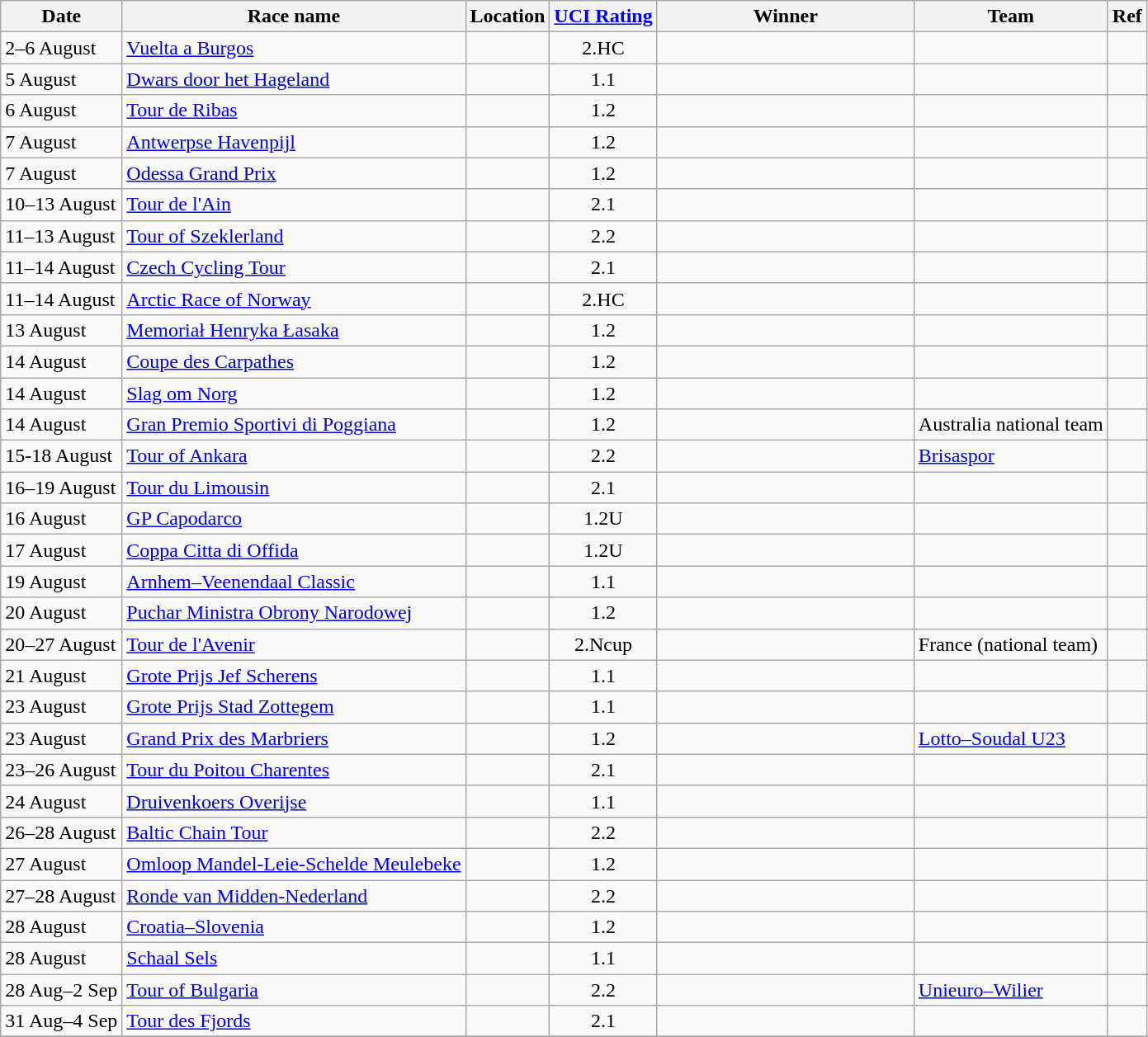<table class="wikitable sortable">
<tr>
<th>Date</th>
<th>Race name</th>
<th>Location</th>
<th><a href='#'>UCI Rating</a></th>
<th width=200px>Winner</th>
<th>Team</th>
<th>Ref</th>
</tr>
<tr>
<td>2–6 August</td>
<td><a href='#'>Vuelta a Burgos</a></td>
<td></td>
<td align=center>2.HC</td>
<td></td>
<td></td>
<td align=center></td>
</tr>
<tr>
<td>5 August</td>
<td><a href='#'>Dwars door het Hageland</a></td>
<td></td>
<td align=center>1.1</td>
<td></td>
<td></td>
<td align=center></td>
</tr>
<tr>
<td>6 August</td>
<td><a href='#'>Tour de Ribas</a></td>
<td></td>
<td align=center>1.2</td>
<td></td>
<td></td>
<td align=center></td>
</tr>
<tr>
<td>7 August</td>
<td><a href='#'>Antwerpse Havenpijl</a></td>
<td></td>
<td align=center>1.2</td>
<td></td>
<td></td>
<td align=center></td>
</tr>
<tr>
<td>7 August</td>
<td><a href='#'>Odessa Grand Prix</a></td>
<td></td>
<td align=center>1.2</td>
<td></td>
<td></td>
<td align=center></td>
</tr>
<tr>
<td>10–13 August</td>
<td><a href='#'>Tour de l'Ain</a></td>
<td></td>
<td align=center>2.1</td>
<td></td>
<td></td>
<td align=center></td>
</tr>
<tr>
<td>11–13 August</td>
<td><a href='#'>Tour of Szeklerland</a></td>
<td></td>
<td align=center>2.2</td>
<td></td>
<td></td>
<td align=center></td>
</tr>
<tr>
<td>11–14 August</td>
<td><a href='#'>Czech Cycling Tour</a></td>
<td></td>
<td align=center>2.1</td>
<td></td>
<td></td>
<td align=center></td>
</tr>
<tr>
<td>11–14 August</td>
<td><a href='#'>Arctic Race of Norway</a></td>
<td></td>
<td align=center>2.HC</td>
<td></td>
<td></td>
<td align=center></td>
</tr>
<tr>
<td>13 August</td>
<td><a href='#'>Memoriał Henryka Łasaka</a></td>
<td></td>
<td align=center>1.2</td>
<td></td>
<td></td>
<td align=center></td>
</tr>
<tr>
<td>14 August</td>
<td><a href='#'>Coupe des Carpathes</a></td>
<td></td>
<td align=center>1.2</td>
<td></td>
<td></td>
<td align=center></td>
</tr>
<tr>
<td>14 August</td>
<td><a href='#'>Slag om Norg</a></td>
<td></td>
<td align=center>1.2</td>
<td></td>
<td></td>
<td align=center></td>
</tr>
<tr>
<td>14 August</td>
<td><a href='#'>Gran Premio Sportivi di Poggiana</a></td>
<td></td>
<td align=center>1.2</td>
<td></td>
<td>Australia national team</td>
<td align=center></td>
</tr>
<tr>
<td>15-18 August</td>
<td><a href='#'>Tour of Ankara</a></td>
<td></td>
<td align=center>2.2</td>
<td></td>
<td><a href='#'>Brisaspor</a></td>
<td align=center></td>
</tr>
<tr>
<td>16–19 August</td>
<td><a href='#'>Tour du Limousin</a></td>
<td></td>
<td align=center>2.1</td>
<td></td>
<td></td>
<td align=center></td>
</tr>
<tr>
<td>16 August</td>
<td><a href='#'>GP Capodarco</a></td>
<td></td>
<td align=center>1.2U</td>
<td></td>
<td></td>
<td align=center></td>
</tr>
<tr>
<td>17 August</td>
<td><a href='#'>Coppa Citta di Offida</a></td>
<td></td>
<td align=center>1.2U</td>
<td></td>
<td></td>
<td align=center></td>
</tr>
<tr>
<td>19 August</td>
<td><a href='#'>Arnhem–Veenendaal Classic</a></td>
<td></td>
<td align=center>1.1</td>
<td></td>
<td></td>
<td align=center></td>
</tr>
<tr>
<td>20 August</td>
<td><a href='#'>Puchar Ministra Obrony Narodowej</a></td>
<td></td>
<td align=center>1.2</td>
<td></td>
<td></td>
<td align=center></td>
</tr>
<tr>
<td>20–27 August</td>
<td><a href='#'>Tour de l'Avenir</a></td>
<td></td>
<td align=center>2.Ncup</td>
<td></td>
<td>France (national team)</td>
<td align=center></td>
</tr>
<tr>
<td>21 August</td>
<td><a href='#'>Grote Prijs Jef Scherens</a></td>
<td></td>
<td align=center>1.1</td>
<td></td>
<td></td>
<td align=center></td>
</tr>
<tr>
<td>23 August</td>
<td><a href='#'>Grote Prijs Stad Zottegem</a></td>
<td></td>
<td align=center>1.1</td>
<td></td>
<td></td>
<td align=center></td>
</tr>
<tr>
<td>23 August</td>
<td><a href='#'>Grand Prix des Marbriers</a></td>
<td></td>
<td align=center>1.2</td>
<td></td>
<td><a href='#'>Lotto–Soudal U23</a></td>
<td align=center></td>
</tr>
<tr>
<td>23–26 August</td>
<td><a href='#'>Tour du Poitou Charentes</a></td>
<td></td>
<td align=center>2.1</td>
<td></td>
<td></td>
<td align=center></td>
</tr>
<tr>
<td>24 August</td>
<td><a href='#'>Druivenkoers Overijse</a></td>
<td></td>
<td align=center>1.1</td>
<td></td>
<td></td>
<td align=center></td>
</tr>
<tr>
<td>26–28 August</td>
<td><a href='#'>Baltic Chain Tour</a></td>
<td></td>
<td align=center>2.2</td>
<td></td>
<td></td>
<td align=center></td>
</tr>
<tr>
<td>27 August</td>
<td><a href='#'>Omloop Mandel-Leie-Schelde Meulebeke</a></td>
<td></td>
<td align=center>1.2</td>
<td></td>
<td></td>
<td align=center></td>
</tr>
<tr>
<td>27–28 August</td>
<td><a href='#'>Ronde van Midden-Nederland</a></td>
<td></td>
<td align=center>2.2</td>
<td></td>
<td></td>
<td align=center></td>
</tr>
<tr>
<td>28 August</td>
<td><a href='#'>Croatia–Slovenia</a></td>
<td></td>
<td align=center>1.2</td>
<td></td>
<td></td>
<td align=center></td>
</tr>
<tr>
<td>28 August</td>
<td><a href='#'>Schaal Sels</a></td>
<td></td>
<td align=center>1.1</td>
<td></td>
<td></td>
<td align=center></td>
</tr>
<tr>
<td>28 Aug–2 Sep</td>
<td><a href='#'>Tour of Bulgaria</a></td>
<td></td>
<td align=center>2.2</td>
<td></td>
<td><a href='#'>Unieuro–Wilier</a></td>
<td align=center></td>
</tr>
<tr>
<td>31 Aug–4 Sep</td>
<td><a href='#'>Tour des Fjords</a></td>
<td></td>
<td align=center>2.1</td>
<td></td>
<td></td>
<td align=center></td>
</tr>
<tr>
</tr>
</table>
